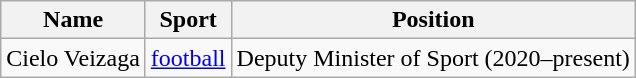<table class="wikitable sortable">
<tr>
<th>Name</th>
<th>Sport</th>
<th>Position</th>
</tr>
<tr>
<td data-sort-value="Urrutia, María Isabel">Cielo Veizaga</td>
<td><a href='#'>football</a></td>
<td>Deputy Minister of Sport (2020–present)</td>
</tr>
</table>
